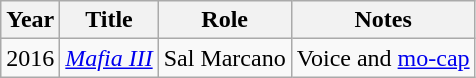<table class="wikitable sortable">
<tr>
<th>Year</th>
<th>Title</th>
<th>Role</th>
<th>Notes</th>
</tr>
<tr>
<td>2016</td>
<td><em><a href='#'>Mafia III</a></em></td>
<td>Sal Marcano</td>
<td>Voice and <a href='#'>mo-cap</a></td>
</tr>
</table>
